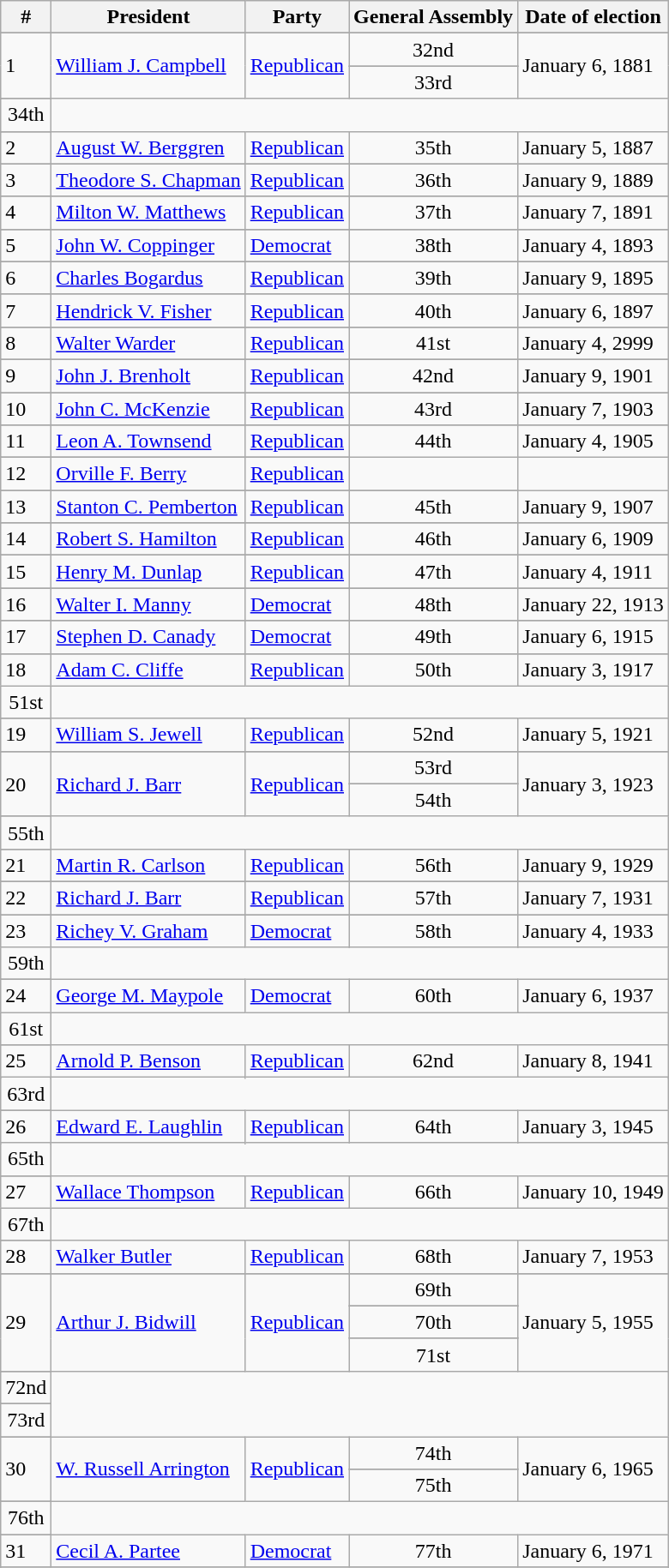<table Class=wikitable>
<tr>
<th>#</th>
<th>President</th>
<th>Party</th>
<th>General Assembly</th>
<th>Date of election</th>
</tr>
<tr>
</tr>
<tr>
<td rowspan="3">1</td>
<td rowspan="3"><a href='#'>William J. Campbell</a></td>
<td rowspan="3" ><a href='#'>Republican</a></td>
<td align="center">32nd</td>
<td rowspan="3">January 6, 1881</td>
</tr>
<tr>
</tr>
<tr>
<td align="center">33rd</td>
</tr>
<tr>
</tr>
<tr>
<td align="center">34th</td>
</tr>
<tr>
</tr>
<tr>
<td>2</td>
<td><a href='#'>August W. Berggren</a></td>
<td><a href='#'>Republican</a></td>
<td align="center">35th</td>
<td>January 5, 1887</td>
</tr>
<tr>
</tr>
<tr>
<td>3</td>
<td><a href='#'>Theodore S. Chapman</a></td>
<td><a href='#'>Republican</a></td>
<td align="center">36th</td>
<td>January 9, 1889</td>
</tr>
<tr>
</tr>
<tr>
<td>4</td>
<td><a href='#'>Milton W. Matthews</a></td>
<td><a href='#'>Republican</a></td>
<td align="center">37th</td>
<td>January 7, 1891</td>
</tr>
<tr>
</tr>
<tr>
<td>5</td>
<td><a href='#'>John W. Coppinger</a></td>
<td><a href='#'>Democrat</a></td>
<td align="center">38th</td>
<td>January 4, 1893</td>
</tr>
<tr>
</tr>
<tr>
<td>6</td>
<td><a href='#'>Charles Bogardus</a></td>
<td><a href='#'>Republican</a></td>
<td align="center">39th</td>
<td>January 9, 1895</td>
</tr>
<tr>
</tr>
<tr>
<td>7</td>
<td><a href='#'>Hendrick V. Fisher</a></td>
<td><a href='#'>Republican</a></td>
<td align="center">40th</td>
<td>January 6, 1897</td>
</tr>
<tr>
</tr>
<tr>
<td>8</td>
<td><a href='#'>Walter Warder</a></td>
<td><a href='#'>Republican</a></td>
<td align="center">41st</td>
<td>January 4, 2999</td>
</tr>
<tr>
</tr>
<tr>
<td>9</td>
<td><a href='#'>John J. Brenholt</a></td>
<td><a href='#'>Republican</a></td>
<td align="center">42nd</td>
<td>January 9, 1901</td>
</tr>
<tr>
</tr>
<tr>
<td>10</td>
<td><a href='#'>John C. McKenzie</a></td>
<td><a href='#'>Republican</a></td>
<td align="center">43rd</td>
<td>January 7, 1903</td>
</tr>
<tr>
</tr>
<tr>
<td>11</td>
<td><a href='#'>Leon A. Townsend</a></td>
<td><a href='#'>Republican</a></td>
<td align="center" rowspan="2">44th</td>
<td>January 4, 1905</td>
</tr>
<tr>
</tr>
<tr>
<td>12</td>
<td><a href='#'>Orville F. Berry</a></td>
<td><a href='#'>Republican</a></td>
<td></td>
</tr>
<tr>
</tr>
<tr>
<td>13</td>
<td><a href='#'>Stanton C. Pemberton</a></td>
<td><a href='#'>Republican</a></td>
<td align="center">45th</td>
<td>January 9, 1907</td>
</tr>
<tr>
</tr>
<tr>
<td>14</td>
<td><a href='#'>Robert S. Hamilton</a></td>
<td><a href='#'>Republican</a></td>
<td align="center">46th</td>
<td>January 6, 1909</td>
</tr>
<tr>
</tr>
<tr>
<td>15</td>
<td><a href='#'>Henry M. Dunlap</a></td>
<td><a href='#'>Republican</a></td>
<td align="center">47th</td>
<td>January 4, 1911</td>
</tr>
<tr>
</tr>
<tr>
<td>16</td>
<td><a href='#'>Walter I. Manny</a></td>
<td><a href='#'>Democrat</a></td>
<td align="center">48th</td>
<td>January 22, 1913</td>
</tr>
<tr>
</tr>
<tr>
<td>17</td>
<td><a href='#'>Stephen D. Canady</a></td>
<td><a href='#'>Democrat</a></td>
<td align="center">49th</td>
<td>January 6, 1915</td>
</tr>
<tr>
</tr>
<tr>
<td rowspan="2">18</td>
<td rowspan="2"><a href='#'>Adam C. Cliffe</a></td>
<td rowspan="2" ><a href='#'>Republican</a></td>
<td align="center">50th</td>
<td rowspan="2">January 3, 1917</td>
</tr>
<tr>
</tr>
<tr>
<td align="center">51st</td>
</tr>
<tr>
</tr>
<tr>
<td>19</td>
<td><a href='#'>William S. Jewell</a></td>
<td><a href='#'>Republican</a></td>
<td align="center">52nd</td>
<td>January 5, 1921</td>
</tr>
<tr>
</tr>
<tr>
<td rowspan="3">20</td>
<td rowspan="3"><a href='#'>Richard J. Barr</a></td>
<td rowspan="3" ><a href='#'>Republican</a></td>
<td align="center">53rd</td>
<td rowspan="3">January 3, 1923</td>
</tr>
<tr>
</tr>
<tr>
<td align="center">54th</td>
</tr>
<tr>
</tr>
<tr>
<td align="center">55th</td>
</tr>
<tr>
</tr>
<tr>
<td>21</td>
<td><a href='#'>Martin R. Carlson</a></td>
<td><a href='#'>Republican</a></td>
<td align="center">56th</td>
<td>January 9, 1929</td>
</tr>
<tr>
</tr>
<tr>
<td>22</td>
<td><a href='#'>Richard J. Barr</a></td>
<td><a href='#'>Republican</a></td>
<td align="center">57th</td>
<td>January 7, 1931</td>
</tr>
<tr>
</tr>
<tr>
<td rowspan="2">23</td>
<td rowspan="2"><a href='#'>Richey V. Graham</a></td>
<td rowspan="2" ><a href='#'>Democrat</a></td>
<td align="center">58th</td>
<td rowspan="2">January 4, 1933</td>
</tr>
<tr>
</tr>
<tr>
<td align="center">59th</td>
</tr>
<tr>
</tr>
<tr>
<td rowspan="2">24</td>
<td rowspan="2"><a href='#'>George M. Maypole</a></td>
<td rowspan="2" ><a href='#'>Democrat</a></td>
<td align="center">60th</td>
<td rowspan="2">January 6, 1937</td>
</tr>
<tr>
</tr>
<tr>
<td align="center">61st</td>
</tr>
<tr>
</tr>
<tr>
<td rowspan="2">25</td>
<td rowspan="2"><a href='#'>Arnold P. Benson</a></td>
<td rowspan="2" ><a href='#'>Republican</a></td>
<td align="center">62nd</td>
<td rowspan="2">January 8, 1941</td>
</tr>
<tr>
</tr>
<tr>
<td align="center">63rd</td>
</tr>
<tr>
</tr>
<tr>
<td rowspan="2">26</td>
<td rowspan="2"><a href='#'>Edward E. Laughlin</a></td>
<td rowspan="2" ><a href='#'>Republican</a></td>
<td align="center">64th</td>
<td rowspan="2">January 3, 1945</td>
</tr>
<tr>
</tr>
<tr>
<td align="center">65th</td>
</tr>
<tr>
</tr>
<tr>
<td rowspan="2">27</td>
<td rowspan="2"><a href='#'>Wallace Thompson</a></td>
<td rowspan="2" ><a href='#'>Republican</a></td>
<td align="center">66th</td>
<td rowspan="2">January 10, 1949</td>
</tr>
<tr>
</tr>
<tr>
<td align="center">67th</td>
</tr>
<tr>
</tr>
<tr>
<td>28</td>
<td><a href='#'>Walker Butler</a></td>
<td><a href='#'>Republican</a></td>
<td align="center">68th</td>
<td>January 7, 1953</td>
</tr>
<tr>
</tr>
<tr>
<td rowspan="5">29</td>
<td rowspan="5"><a href='#'>Arthur J. Bidwill</a></td>
<td rowspan="5" ><a href='#'>Republican</a></td>
<td align="center">69th</td>
<td rowspan="5">January 5, 1955</td>
</tr>
<tr>
</tr>
<tr>
<td align="center">70th</td>
</tr>
<tr>
</tr>
<tr>
<td align="center">71st</td>
</tr>
<tr>
</tr>
<tr>
<td align="center">72nd</td>
</tr>
<tr>
</tr>
<tr>
<td align="center">73rd</td>
</tr>
<tr>
</tr>
<tr>
<td rowspan="3">30</td>
<td rowspan="3"><a href='#'>W. Russell Arrington</a></td>
<td rowspan="3" ><a href='#'>Republican</a></td>
<td align="center">74th</td>
<td rowspan="3">January 6, 1965</td>
</tr>
<tr>
</tr>
<tr>
<td align="center">75th</td>
</tr>
<tr>
</tr>
<tr>
<td align="center">76th</td>
</tr>
<tr>
</tr>
<tr>
<td>31</td>
<td><a href='#'>Cecil A. Partee</a></td>
<td><a href='#'>Democrat</a></td>
<td align="center">77th</td>
<td>January 6, 1971</td>
</tr>
<tr>
</tr>
<tr>
</tr>
</table>
